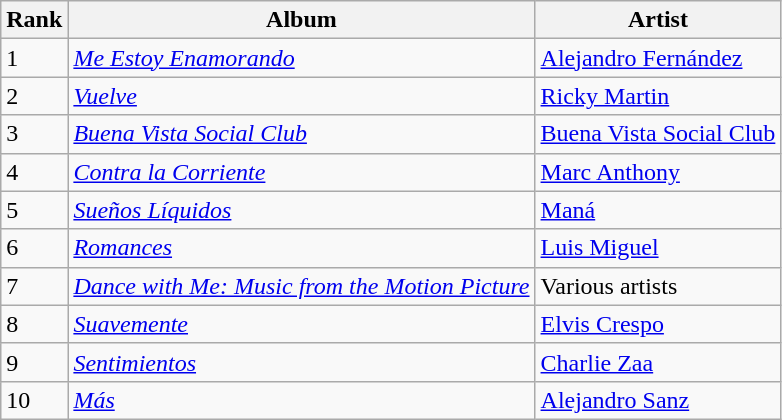<table class="wikitable sortable">
<tr>
<th>Rank</th>
<th>Album</th>
<th>Artist</th>
</tr>
<tr>
<td>1</td>
<td><em><a href='#'>Me Estoy Enamorando</a></em></td>
<td><a href='#'>Alejandro Fernández</a></td>
</tr>
<tr>
<td>2</td>
<td><em><a href='#'>Vuelve</a></em></td>
<td><a href='#'>Ricky Martin</a></td>
</tr>
<tr>
<td>3</td>
<td><em><a href='#'>Buena Vista Social Club</a></em></td>
<td><a href='#'>Buena Vista Social Club</a></td>
</tr>
<tr>
<td>4</td>
<td><em><a href='#'>Contra la Corriente</a></em></td>
<td><a href='#'>Marc Anthony</a></td>
</tr>
<tr>
<td>5</td>
<td><em><a href='#'>Sueños Líquidos</a></em></td>
<td><a href='#'>Maná</a></td>
</tr>
<tr>
<td>6</td>
<td><em><a href='#'>Romances</a></em></td>
<td><a href='#'>Luis Miguel</a></td>
</tr>
<tr>
<td>7</td>
<td><em><a href='#'>Dance with Me: Music from the Motion Picture</a></em></td>
<td>Various artists</td>
</tr>
<tr>
<td>8</td>
<td><em><a href='#'>Suavemente</a></em></td>
<td><a href='#'>Elvis Crespo</a></td>
</tr>
<tr>
<td>9</td>
<td><em><a href='#'>Sentimientos</a></em></td>
<td><a href='#'>Charlie Zaa</a></td>
</tr>
<tr>
<td>10</td>
<td><em><a href='#'>Más</a></em></td>
<td><a href='#'>Alejandro Sanz</a></td>
</tr>
</table>
